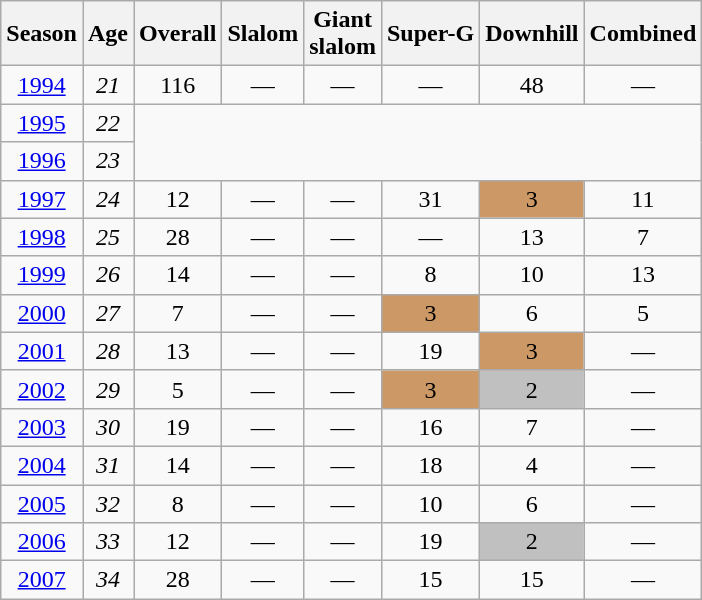<table class=wikitable style="text-align:center">
<tr>
<th>Season</th>
<th>Age</th>
<th>Overall</th>
<th>Slalom</th>
<th>Giant<br>slalom</th>
<th>Super-G</th>
<th>Downhill</th>
<th>Combined</th>
</tr>
<tr>
<td><a href='#'>1994</a></td>
<td><em>21</em></td>
<td>116</td>
<td>—</td>
<td>—</td>
<td>—</td>
<td>48</td>
<td>—</td>
</tr>
<tr>
<td><a href='#'>1995</a></td>
<td><em>22</em></td>
<td rowspan=2 colspan=6></td>
</tr>
<tr>
<td><a href='#'>1996</a></td>
<td><em>23</em></td>
</tr>
<tr>
<td><a href='#'>1997</a></td>
<td><em>24</em></td>
<td>12</td>
<td>—</td>
<td>—</td>
<td>31</td>
<td bgcolor="cc9966">3</td>
<td>11</td>
</tr>
<tr>
<td><a href='#'>1998</a></td>
<td><em>25</em></td>
<td>28</td>
<td>—</td>
<td>—</td>
<td>—</td>
<td>13</td>
<td>7</td>
</tr>
<tr>
<td><a href='#'>1999</a></td>
<td><em>26</em></td>
<td>14</td>
<td>—</td>
<td>—</td>
<td>8</td>
<td>10</td>
<td>13</td>
</tr>
<tr>
<td><a href='#'>2000</a></td>
<td><em>27</em></td>
<td>7</td>
<td>—</td>
<td>—</td>
<td bgcolor="cc9966">3</td>
<td>6</td>
<td>5</td>
</tr>
<tr>
<td><a href='#'>2001</a></td>
<td><em>28</em></td>
<td>13</td>
<td>—</td>
<td>—</td>
<td>19</td>
<td bgcolor="cc9966">3</td>
<td>—</td>
</tr>
<tr>
<td><a href='#'>2002</a></td>
<td><em>29</em></td>
<td>5</td>
<td>—</td>
<td>—</td>
<td bgcolor="cc9966">3</td>
<td bgcolor="silver">2</td>
<td>—</td>
</tr>
<tr>
<td><a href='#'>2003</a></td>
<td><em>30</em></td>
<td>19</td>
<td>—</td>
<td>—</td>
<td>16</td>
<td>7</td>
<td>—</td>
</tr>
<tr>
<td><a href='#'>2004</a></td>
<td><em>31</em></td>
<td>14</td>
<td>—</td>
<td>—</td>
<td>18</td>
<td>4</td>
<td>—</td>
</tr>
<tr>
<td><a href='#'>2005</a></td>
<td><em>32</em></td>
<td>8</td>
<td>—</td>
<td>—</td>
<td>10</td>
<td>6</td>
<td>—</td>
</tr>
<tr>
<td><a href='#'>2006</a></td>
<td><em>33</em></td>
<td>12</td>
<td>—</td>
<td>—</td>
<td>19</td>
<td bgcolor="silver">2</td>
<td>—</td>
</tr>
<tr>
<td><a href='#'>2007</a></td>
<td><em>34</em></td>
<td>28</td>
<td>—</td>
<td>—</td>
<td>15</td>
<td>15</td>
<td>—</td>
</tr>
</table>
